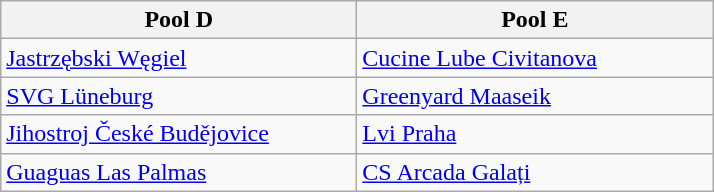<table class="wikitable" style="text-align:left">
<tr>
<th width=230>Pool D</th>
<th width=230>Pool E</th>
</tr>
<tr>
<td> <a href='#'>Jastrzębski Węgiel</a></td>
<td> <a href='#'>Cucine Lube Civitanova</a></td>
</tr>
<tr>
<td> <a href='#'>SVG Lüneburg</a></td>
<td> <a href='#'>Greenyard Maaseik</a></td>
</tr>
<tr>
<td> <a href='#'>Jihostroj České Budějovice</a></td>
<td> <a href='#'>Lvi Praha</a></td>
</tr>
<tr>
<td> <a href='#'>Guaguas Las Palmas</a></td>
<td> <a href='#'>CS Arcada Galați</a></td>
</tr>
</table>
